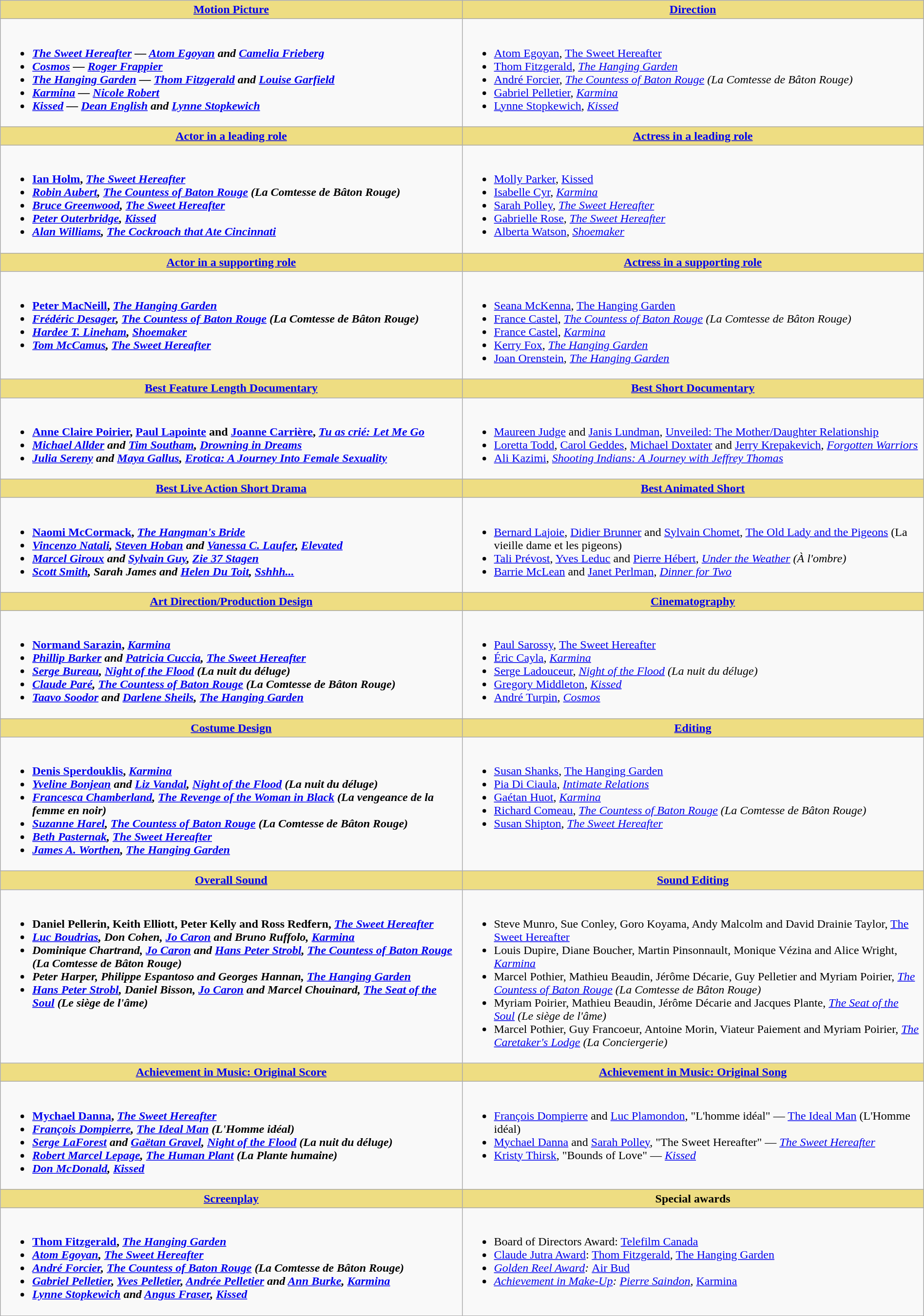<table class=wikitable width="100%">
<tr>
<th style="background:#EEDD82; width:50%"><a href='#'>Motion Picture</a></th>
<th style="background:#EEDD82; width:50%"><a href='#'>Direction</a></th>
</tr>
<tr>
<td valign="top"><br><ul><li> <strong><em><a href='#'>The Sweet Hereafter</a><em> — <a href='#'>Atom Egoyan</a> and <a href='#'>Camelia Frieberg</a><strong></li><li></em><a href='#'>Cosmos</a><em> — <a href='#'>Roger Frappier</a></li><li></em><a href='#'>The Hanging Garden</a><em> — <a href='#'>Thom Fitzgerald</a> and <a href='#'>Louise Garfield</a></li><li></em><a href='#'>Karmina</a><em> — <a href='#'>Nicole Robert</a></li><li></em><a href='#'>Kissed</a><em> — <a href='#'>Dean English</a> and <a href='#'>Lynne Stopkewich</a></li></ul></td>
<td valign="top"><br><ul><li> </strong><a href='#'>Atom Egoyan</a>, </em><a href='#'>The Sweet Hereafter</a></em></strong></li><li><a href='#'>Thom Fitzgerald</a>, <em><a href='#'>The Hanging Garden</a></em></li><li><a href='#'>André Forcier</a>, <em><a href='#'>The Countess of Baton Rouge</a> (La Comtesse de Bâton Rouge)</em></li><li><a href='#'>Gabriel Pelletier</a>, <em><a href='#'>Karmina</a></em></li><li><a href='#'>Lynne Stopkewich</a>, <em><a href='#'>Kissed</a></em></li></ul></td>
</tr>
<tr>
<th style="background:#EEDD82; width:50%"><a href='#'>Actor in a leading role</a></th>
<th style="background:#EEDD82; width:50%"><a href='#'>Actress in a leading role</a></th>
</tr>
<tr>
<td valign="top"><br><ul><li> <strong><a href='#'>Ian Holm</a>, <em><a href='#'>The Sweet Hereafter</a><strong><em></li><li><a href='#'>Robin Aubert</a>, </em><a href='#'>The Countess of Baton Rouge</a> (La Comtesse de Bâton Rouge)<em></li><li><a href='#'>Bruce Greenwood</a>, </em><a href='#'>The Sweet Hereafter</a><em></li><li><a href='#'>Peter Outerbridge</a>, </em><a href='#'>Kissed</a><em></li><li><a href='#'>Alan Williams</a>, </em><a href='#'>The Cockroach that Ate Cincinnati</a><em></li></ul></td>
<td valign="top"><br><ul><li> </strong><a href='#'>Molly Parker</a>, </em><a href='#'>Kissed</a></em></strong></li><li><a href='#'>Isabelle Cyr</a>, <em><a href='#'>Karmina</a></em></li><li><a href='#'>Sarah Polley</a>, <em><a href='#'>The Sweet Hereafter</a></em></li><li><a href='#'>Gabrielle Rose</a>, <em><a href='#'>The Sweet Hereafter</a></em></li><li><a href='#'>Alberta Watson</a>, <em><a href='#'>Shoemaker</a></em></li></ul></td>
</tr>
<tr>
<th style="background:#EEDD82; width:50%"><a href='#'>Actor in a supporting role</a></th>
<th style="background:#EEDD82; width:50%"><a href='#'>Actress in a supporting role</a></th>
</tr>
<tr>
<td valign="top"><br><ul><li> <strong><a href='#'>Peter MacNeill</a>, <em><a href='#'>The Hanging Garden</a><strong><em></li><li><a href='#'>Frédéric Desager</a>, </em><a href='#'>The Countess of Baton Rouge</a> (La Comtesse de Bâton Rouge)<em></li><li><a href='#'>Hardee T. Lineham</a>, </em><a href='#'>Shoemaker</a><em></li><li><a href='#'>Tom McCamus</a>, </em><a href='#'>The Sweet Hereafter</a><em></li></ul></td>
<td valign="top"><br><ul><li> </strong><a href='#'>Seana McKenna</a>, </em><a href='#'>The Hanging Garden</a></em></strong></li><li><a href='#'>France Castel</a>, <em><a href='#'>The Countess of Baton Rouge</a> (La Comtesse de Bâton Rouge)</em></li><li><a href='#'>France Castel</a>, <em><a href='#'>Karmina</a></em></li><li><a href='#'>Kerry Fox</a>, <em><a href='#'>The Hanging Garden</a></em></li><li><a href='#'>Joan Orenstein</a>, <em><a href='#'>The Hanging Garden</a></em></li></ul></td>
</tr>
<tr>
<th style="background:#EEDD82; width:50%"><a href='#'>Best Feature Length Documentary</a></th>
<th style="background:#EEDD82; width:50%"><a href='#'>Best Short Documentary</a></th>
</tr>
<tr>
<td valign="top"><br><ul><li> <strong><a href='#'>Anne Claire Poirier</a>, <a href='#'>Paul Lapointe</a> and <a href='#'>Joanne Carrière</a>, <em><a href='#'>Tu as crié: Let Me Go</a><strong><em></li><li><a href='#'>Michael Allder</a> and <a href='#'>Tim Southam</a>, </em><a href='#'>Drowning in Dreams</a><em></li><li><a href='#'>Julia Sereny</a> and <a href='#'>Maya Gallus</a>, </em><a href='#'>Erotica: A Journey Into Female Sexuality</a><em></li></ul></td>
<td valign="top"><br><ul><li> </strong><a href='#'>Maureen Judge</a> and <a href='#'>Janis Lundman</a>, </em><a href='#'>Unveiled: The Mother/Daughter Relationship</a></em></strong></li><li><a href='#'>Loretta Todd</a>, <a href='#'>Carol Geddes</a>, <a href='#'>Michael Doxtater</a> and <a href='#'>Jerry Krepakevich</a>, <em><a href='#'>Forgotten Warriors</a></em></li><li><a href='#'>Ali Kazimi</a>, <em><a href='#'>Shooting Indians: A Journey with Jeffrey Thomas</a></em></li></ul></td>
</tr>
<tr>
<th style="background:#EEDD82; width:50%"><a href='#'>Best Live Action Short Drama</a></th>
<th style="background:#EEDD82; width:50%"><a href='#'>Best Animated Short</a></th>
</tr>
<tr>
<td valign="top"><br><ul><li> <strong><a href='#'>Naomi McCormack</a>, <em><a href='#'>The Hangman's Bride</a><strong><em></li><li><a href='#'>Vincenzo Natali</a>, <a href='#'>Steven Hoban</a> and <a href='#'>Vanessa C. Laufer</a>, </em><a href='#'>Elevated</a><em></li><li><a href='#'>Marcel Giroux</a> and <a href='#'>Sylvain Guy</a>, </em><a href='#'>Zie 37 Stagen</a><em></li><li><a href='#'>Scott Smith</a>, Sarah James and <a href='#'>Helen Du Toit</a>, </em><a href='#'>Sshhh...</a><em></li></ul></td>
<td valign="top"><br><ul><li> </strong><a href='#'>Bernard Lajoie</a>, <a href='#'>Didier Brunner</a> and <a href='#'>Sylvain Chomet</a>, </em><a href='#'>The Old Lady and the Pigeons</a> (La vieille dame et les pigeons)</em></strong></li><li><a href='#'>Tali Prévost</a>, <a href='#'>Yves Leduc</a> and <a href='#'>Pierre Hébert</a>, <em><a href='#'>Under the Weather</a> (À l'ombre)</em></li><li><a href='#'>Barrie McLean</a> and <a href='#'>Janet Perlman</a>, <em><a href='#'>Dinner for Two</a></em></li></ul></td>
</tr>
<tr>
<th style="background:#EEDD82; width:50%"><a href='#'>Art Direction/Production Design</a></th>
<th style="background:#EEDD82; width:50%"><a href='#'>Cinematography</a></th>
</tr>
<tr>
<td valign="top"><br><ul><li> <strong><a href='#'>Normand Sarazin</a>, <em><a href='#'>Karmina</a><strong><em></li><li><a href='#'>Phillip Barker</a> and <a href='#'>Patricia Cuccia</a>, </em><a href='#'>The Sweet Hereafter</a><em></li><li><a href='#'>Serge Bureau</a>, </em><a href='#'>Night of the Flood</a> (La nuit du déluge)<em></li><li><a href='#'>Claude Paré</a>, </em><a href='#'>The Countess of Baton Rouge</a> (La Comtesse de Bâton Rouge)<em></li><li><a href='#'>Taavo Soodor</a> and <a href='#'>Darlene Sheils</a>, </em><a href='#'>The Hanging Garden</a><em></li></ul></td>
<td valign="top"><br><ul><li> </strong><a href='#'>Paul Sarossy</a>, </em><a href='#'>The Sweet Hereafter</a></em></strong></li><li><a href='#'>Éric Cayla</a>, <em><a href='#'>Karmina</a></em></li><li><a href='#'>Serge Ladouceur</a>, <em><a href='#'>Night of the Flood</a> (La nuit du déluge)</em></li><li><a href='#'>Gregory Middleton</a>, <em><a href='#'>Kissed</a></em></li><li><a href='#'>André Turpin</a>, <em><a href='#'>Cosmos</a></em></li></ul></td>
</tr>
<tr>
<th style="background:#EEDD82; width:50%"><a href='#'>Costume Design</a></th>
<th style="background:#EEDD82; width:50%"><a href='#'>Editing</a></th>
</tr>
<tr>
<td valign="top"><br><ul><li> <strong><a href='#'>Denis Sperdouklis</a>, <em><a href='#'>Karmina</a><strong><em></li><li><a href='#'>Yveline Bonjean</a> and <a href='#'>Liz Vandal</a>, </em><a href='#'>Night of the Flood</a> (La nuit du déluge)<em></li><li><a href='#'>Francesca Chamberland</a>, </em><a href='#'>The Revenge of the Woman in Black</a> (La vengeance de la femme en noir)<em></li><li><a href='#'>Suzanne Harel</a>, </em><a href='#'>The Countess of Baton Rouge</a> (La Comtesse de Bâton Rouge)<em></li><li><a href='#'>Beth Pasternak</a>, </em><a href='#'>The Sweet Hereafter</a><em></li><li><a href='#'>James A. Worthen</a>, </em><a href='#'>The Hanging Garden</a><em></li></ul></td>
<td valign="top"><br><ul><li> </strong><a href='#'>Susan Shanks</a>, </em><a href='#'>The Hanging Garden</a></em></strong></li><li><a href='#'>Pia Di Ciaula</a>, <em><a href='#'>Intimate Relations</a></em></li><li><a href='#'>Gaétan Huot</a>, <em><a href='#'>Karmina</a></em></li><li><a href='#'>Richard Comeau</a>, <em><a href='#'>The Countess of Baton Rouge</a> (La Comtesse de Bâton Rouge)</em></li><li><a href='#'>Susan Shipton</a>, <em><a href='#'>The Sweet Hereafter</a></em></li></ul></td>
</tr>
<tr>
<th style="background:#EEDD82; width:50%"><a href='#'>Overall Sound</a></th>
<th style="background:#EEDD82; width:50%"><a href='#'>Sound Editing</a></th>
</tr>
<tr>
<td valign="top"><br><ul><li> <strong>Daniel Pellerin, Keith Elliott, Peter Kelly and Ross Redfern, <em><a href='#'>The Sweet Hereafter</a><strong><em></li><li><a href='#'>Luc Boudrias</a>, Don Cohen, <a href='#'>Jo Caron</a> and Bruno Ruffolo, </em><a href='#'>Karmina</a><em></li><li>Dominique Chartrand, <a href='#'>Jo Caron</a> and <a href='#'>Hans Peter Strobl</a>, </em><a href='#'>The Countess of Baton Rouge</a> (La Comtesse de Bâton Rouge)<em></li><li>Peter Harper, Philippe Espantoso and Georges Hannan, </em><a href='#'>The Hanging Garden</a><em></li><li><a href='#'>Hans Peter Strobl</a>, Daniel Bisson, <a href='#'>Jo Caron</a> and Marcel Chouinard, </em><a href='#'>The Seat of the Soul</a> (Le siège de l'âme)<em></li></ul></td>
<td valign="top"><br><ul><li> </strong>Steve Munro, Sue Conley, Goro Koyama, Andy Malcolm and David Drainie Taylor, </em><a href='#'>The Sweet Hereafter</a></em></strong></li><li>Louis Dupire, Diane Boucher, Martin Pinsonnault, Monique Vézina and Alice Wright, <em><a href='#'>Karmina</a></em></li><li>Marcel Pothier, Mathieu Beaudin, Jérôme Décarie, Guy Pelletier and Myriam Poirier, <em><a href='#'>The Countess of Baton Rouge</a> (La Comtesse de Bâton Rouge)</em></li><li>Myriam Poirier, Mathieu Beaudin, Jérôme Décarie and Jacques Plante, <em><a href='#'>The Seat of the Soul</a> (Le siège de l'âme)</em></li><li>Marcel Pothier, Guy Francoeur, Antoine Morin, Viateur Paiement and Myriam Poirier, <em><a href='#'>The Caretaker's Lodge</a> (La Conciergerie)</em></li></ul></td>
</tr>
<tr>
<th style="background:#EEDD82; width:50%"><a href='#'>Achievement in Music: Original Score</a></th>
<th style="background:#EEDD82; width:50%"><a href='#'>Achievement in Music: Original Song</a></th>
</tr>
<tr>
<td valign="top"><br><ul><li> <strong><a href='#'>Mychael Danna</a>, <em><a href='#'>The Sweet Hereafter</a><strong><em></li><li><a href='#'>François Dompierre</a>, </em><a href='#'>The Ideal Man</a> (L'Homme idéal)<em></li><li><a href='#'>Serge LaForest</a> and <a href='#'>Gaëtan Gravel</a>, </em><a href='#'>Night of the Flood</a> (La nuit du déluge)<em></li><li><a href='#'>Robert Marcel Lepage</a>, </em><a href='#'>The Human Plant</a> (La Plante humaine)<em></li><li><a href='#'>Don McDonald</a>, </em><a href='#'>Kissed</a><em></li></ul></td>
<td valign="top"><br><ul><li> </strong><a href='#'>François Dompierre</a> and <a href='#'>Luc Plamondon</a>, "L'homme idéal" — </em><a href='#'>The Ideal Man</a> (L'Homme idéal)</em></strong></li><li><a href='#'>Mychael Danna</a> and <a href='#'>Sarah Polley</a>, "The Sweet Hereafter" — <em><a href='#'>The Sweet Hereafter</a></em></li><li><a href='#'>Kristy Thirsk</a>, "Bounds of Love" — <em><a href='#'>Kissed</a></em></li></ul></td>
</tr>
<tr>
<th style="background:#EEDD82; width:50%"><a href='#'>Screenplay</a></th>
<th style="background:#EEDD82; width:50%">Special awards</th>
</tr>
<tr>
<td valign="top"><br><ul><li> <strong><a href='#'>Thom Fitzgerald</a>, <em><a href='#'>The Hanging Garden</a><strong><em></li><li><a href='#'>Atom Egoyan</a>, </em><a href='#'>The Sweet Hereafter</a><em></li><li><a href='#'>André Forcier</a>, </em><a href='#'>The Countess of Baton Rouge</a> (La Comtesse de Bâton Rouge)<em></li><li><a href='#'>Gabriel Pelletier</a>, <a href='#'>Yves Pelletier</a>, <a href='#'>Andrée Pelletier</a> and <a href='#'>Ann Burke</a>, </em><a href='#'>Karmina</a><em></li><li><a href='#'>Lynne Stopkewich</a> and <a href='#'>Angus Fraser</a>, </em><a href='#'>Kissed</a><em></li></ul></td>
<td valign="top"><br><ul><li>Board of Directors Award: <a href='#'>Telefilm Canada</a></li><li><a href='#'>Claude Jutra Award</a>: <a href='#'>Thom Fitzgerald</a>, </em><a href='#'>The Hanging Garden</a><em></li><li><a href='#'>Golden Reel Award</a>: </em><a href='#'>Air Bud</a><em></li><li><a href='#'>Achievement in Make-Up</a>: <a href='#'>Pierre Saindon</a>, </em><a href='#'>Karmina</a><em></li></ul></td>
</tr>
</table>
